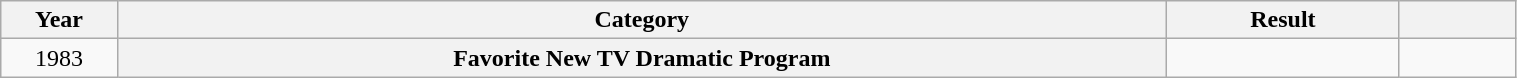<table class="wikitable plainrowheaders" style="text-align:center" width=80%>
<tr>
<th scope="col" width="5%">Year</th>
<th scope="col" width="45%">Category</th>
<th scope="col" width="10%">Result</th>
<th scope="col" width="5%"></th>
</tr>
<tr>
<td>1983</td>
<th scope="row" style="text-align:center">Favorite New TV Dramatic Program</th>
<td></td>
<td></td>
</tr>
</table>
